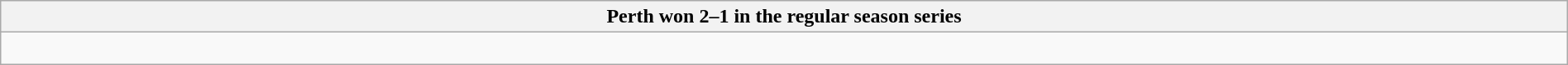<table class="wikitable collapsible collapsed" style="width:100%">
<tr>
<th>Perth won 2–1 in the regular season series</th>
</tr>
<tr>
<td><br>

</td>
</tr>
</table>
